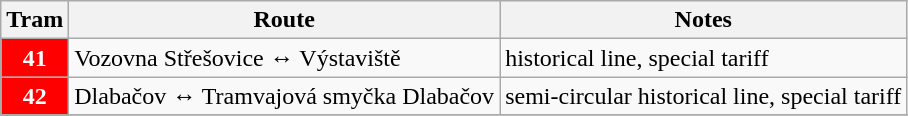<table class="wikitable">
<tr>
<th>Tram</th>
<th>Route</th>
<th>Notes</th>
</tr>
<tr>
<td align="center" style="color: white; background-color: #FF0000"><strong>41</strong></td>
<td>Vozovna Střešovice ↔ Výstaviště</td>
<td>historical line, special tariff</td>
</tr>
<tr>
<td align="center" style="color: white; background-color: #FF0000"><strong>42</strong></td>
<td>Dlabačov ↔ Tramvajová smyčka Dlabačov</td>
<td>semi-circular historical line, special tariff</td>
</tr>
<tr>
</tr>
</table>
